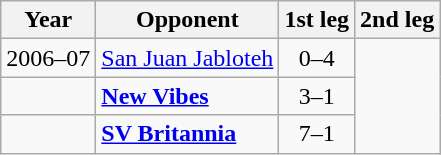<table class="wikitable">
<tr>
<th align=right>Year</th>
<th>Opponent</th>
<th>1st leg</th>
<th>2nd leg</th>
</tr>
<tr>
<td align=right>2006–07</td>
<td> <a href='#'>San Juan Jabloteh</a></td>
<td align=center>0–4</td>
</tr>
<tr>
<td align=right></td>
<td> <strong><a href='#'>New Vibes</a></strong></td>
<td align=center>3–1</td>
</tr>
<tr>
<td align=right></td>
<td> <strong><a href='#'>SV Britannia</a></strong></td>
<td align=center>7–1</td>
</tr>
</table>
